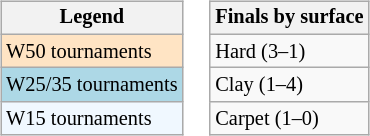<table>
<tr valign=top>
<td><br><table class="wikitable" style=font-size:85%;>
<tr>
<th>Legend</th>
</tr>
<tr style="background:#ffe4c4;">
<td>W50 tournaments</td>
</tr>
<tr style="background:lightblue;">
<td>W25/35 tournaments</td>
</tr>
<tr style="background:#f0f8ff;">
<td>W15 tournaments</td>
</tr>
</table>
</td>
<td><br><table class="wikitable" style=font-size:85%;>
<tr>
<th>Finals by surface</th>
</tr>
<tr>
<td>Hard (3–1)</td>
</tr>
<tr>
<td>Clay (1–4)</td>
</tr>
<tr>
<td>Carpet (1–0)</td>
</tr>
</table>
</td>
</tr>
</table>
